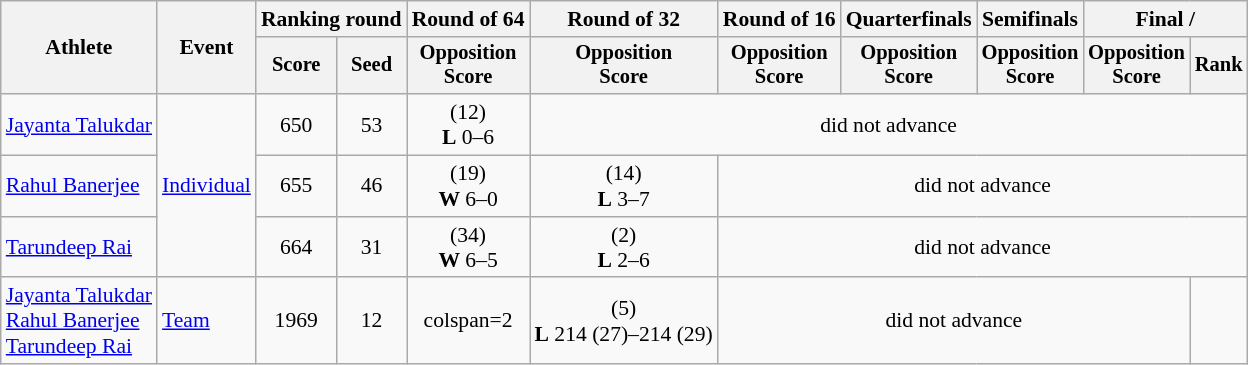<table class="wikitable" style="font-size:90%">
<tr>
<th rowspan=2>Athlete</th>
<th rowspan=2>Event</th>
<th colspan="2">Ranking round</th>
<th>Round of 64</th>
<th>Round of 32</th>
<th>Round of 16</th>
<th>Quarterfinals</th>
<th>Semifinals</th>
<th colspan="2">Final / </th>
</tr>
<tr style="font-size:95%">
<th>Score</th>
<th>Seed</th>
<th>Opposition<br>Score</th>
<th>Opposition<br>Score</th>
<th>Opposition<br>Score</th>
<th>Opposition<br>Score</th>
<th>Opposition<br>Score</th>
<th>Opposition<br>Score</th>
<th>Rank</th>
</tr>
<tr align=center>
<td align=left><a href='#'>Jayanta Talukdar</a></td>
<td style="text-align:left;" rowspan="3"><a href='#'>Individual</a></td>
<td>650</td>
<td>53</td>
<td> (12) <br> <strong>L</strong> 0–6</td>
<td colspan=6>did not advance</td>
</tr>
<tr align=center>
<td align=left><a href='#'>Rahul Banerjee</a></td>
<td>655</td>
<td>46</td>
<td> (19) <br> <strong>W</strong> 6–0</td>
<td> (14) <br> <strong>L</strong> 3–7</td>
<td colspan=5>did not advance</td>
</tr>
<tr align=center>
<td align=left><a href='#'>Tarundeep Rai</a></td>
<td>664</td>
<td>31</td>
<td> (34) <br> <strong>W</strong> 6–5</td>
<td> (2) <br> <strong>L</strong> 2–6</td>
<td colspan=5>did not advance</td>
</tr>
<tr align=center>
<td align=left><a href='#'>Jayanta Talukdar</a><br><a href='#'>Rahul Banerjee</a><br><a href='#'>Tarundeep Rai</a></td>
<td align=left><a href='#'>Team</a></td>
<td>1969</td>
<td>12</td>
<td>colspan=2 </td>
<td> (5)<br><strong>L</strong> 214 (27)–214 (29)</td>
<td colspan=4>did not advance</td>
</tr>
</table>
